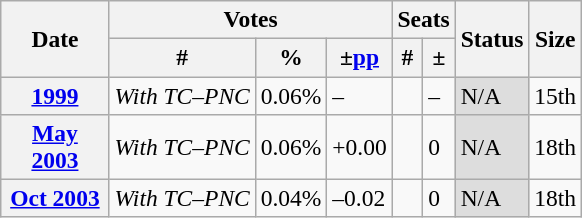<table class="wikitable" style="font-size:98%;">
<tr>
<th width="65" rowspan="2">Date</th>
<th colspan="3">Votes</th>
<th colspan="2">Seats</th>
<th rowspan="2">Status</th>
<th rowspan="2">Size</th>
</tr>
<tr>
<th>#</th>
<th>%</th>
<th>±<a href='#'>pp</a></th>
<th>#</th>
<th>±</th>
</tr>
<tr>
<th><a href='#'>1999</a></th>
<td><em>With TC–PNC</em></td>
<td>0.06%</td>
<td>–</td>
<td style="text-align:center;"></td>
<td>–</td>
<td style="background:#ddd;">N/A</td>
<td>15th</td>
</tr>
<tr>
<th><a href='#'>May 2003</a></th>
<td><em>With TC–PNC</em></td>
<td>0.06%</td>
<td>+0.00</td>
<td style="text-align:center;"></td>
<td>0</td>
<td style="background:#ddd;">N/A</td>
<td>18th</td>
</tr>
<tr>
<th><a href='#'>Oct 2003</a></th>
<td><em>With TC–PNC</em></td>
<td>0.04%</td>
<td>–0.02</td>
<td style="text-align:center;"></td>
<td>0</td>
<td style="background:#ddd;">N/A</td>
<td>18th</td>
</tr>
</table>
